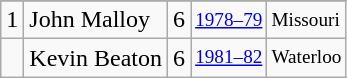<table class="wikitable">
<tr>
</tr>
<tr>
<td>1</td>
<td>John Malloy</td>
<td>6</td>
<td style="font-size:80%;"><a href='#'>1978–79</a></td>
<td style="font-size:80%;">Missouri</td>
</tr>
<tr>
<td></td>
<td>Kevin Beaton</td>
<td>6</td>
<td style="font-size:80%;"><a href='#'>1981–82</a></td>
<td style="font-size:80%;">Waterloo</td>
</tr>
</table>
